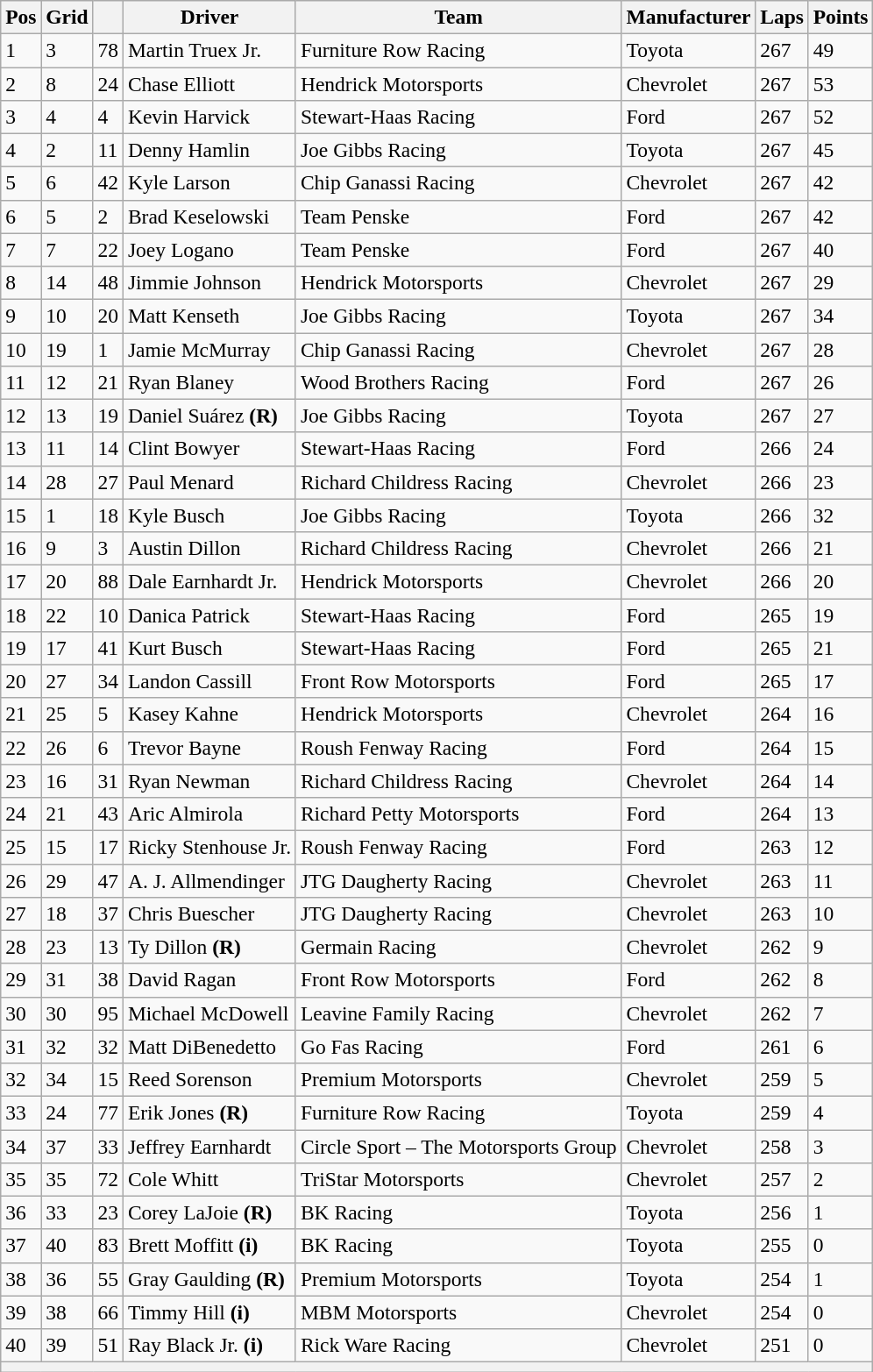<table class="wikitable" style="font-size:98%">
<tr>
<th>Pos</th>
<th>Grid</th>
<th></th>
<th>Driver</th>
<th>Team</th>
<th>Manufacturer</th>
<th>Laps</th>
<th>Points</th>
</tr>
<tr>
<td>1</td>
<td>3</td>
<td>78</td>
<td>Martin Truex Jr.</td>
<td>Furniture Row Racing</td>
<td>Toyota</td>
<td>267</td>
<td>49</td>
</tr>
<tr>
<td>2</td>
<td>8</td>
<td>24</td>
<td>Chase Elliott</td>
<td>Hendrick Motorsports</td>
<td>Chevrolet</td>
<td>267</td>
<td>53</td>
</tr>
<tr>
<td>3</td>
<td>4</td>
<td>4</td>
<td>Kevin Harvick</td>
<td>Stewart-Haas Racing</td>
<td>Ford</td>
<td>267</td>
<td>52</td>
</tr>
<tr>
<td>4</td>
<td>2</td>
<td>11</td>
<td>Denny Hamlin</td>
<td>Joe Gibbs Racing</td>
<td>Toyota</td>
<td>267</td>
<td>45</td>
</tr>
<tr>
<td>5</td>
<td>6</td>
<td>42</td>
<td>Kyle Larson</td>
<td>Chip Ganassi Racing</td>
<td>Chevrolet</td>
<td>267</td>
<td>42</td>
</tr>
<tr>
<td>6</td>
<td>5</td>
<td>2</td>
<td>Brad Keselowski</td>
<td>Team Penske</td>
<td>Ford</td>
<td>267</td>
<td>42</td>
</tr>
<tr>
<td>7</td>
<td>7</td>
<td>22</td>
<td>Joey Logano</td>
<td>Team Penske</td>
<td>Ford</td>
<td>267</td>
<td>40</td>
</tr>
<tr>
<td>8</td>
<td>14</td>
<td>48</td>
<td>Jimmie Johnson</td>
<td>Hendrick Motorsports</td>
<td>Chevrolet</td>
<td>267</td>
<td>29</td>
</tr>
<tr>
<td>9</td>
<td>10</td>
<td>20</td>
<td>Matt Kenseth</td>
<td>Joe Gibbs Racing</td>
<td>Toyota</td>
<td>267</td>
<td>34</td>
</tr>
<tr>
<td>10</td>
<td>19</td>
<td>1</td>
<td>Jamie McMurray</td>
<td>Chip Ganassi Racing</td>
<td>Chevrolet</td>
<td>267</td>
<td>28</td>
</tr>
<tr>
<td>11</td>
<td>12</td>
<td>21</td>
<td>Ryan Blaney</td>
<td>Wood Brothers Racing</td>
<td>Ford</td>
<td>267</td>
<td>26</td>
</tr>
<tr>
<td>12</td>
<td>13</td>
<td>19</td>
<td>Daniel Suárez <strong>(R)</strong></td>
<td>Joe Gibbs Racing</td>
<td>Toyota</td>
<td>267</td>
<td>27</td>
</tr>
<tr>
<td>13</td>
<td>11</td>
<td>14</td>
<td>Clint Bowyer</td>
<td>Stewart-Haas Racing</td>
<td>Ford</td>
<td>266</td>
<td>24</td>
</tr>
<tr>
<td>14</td>
<td>28</td>
<td>27</td>
<td>Paul Menard</td>
<td>Richard Childress Racing</td>
<td>Chevrolet</td>
<td>266</td>
<td>23</td>
</tr>
<tr>
<td>15</td>
<td>1</td>
<td>18</td>
<td>Kyle Busch</td>
<td>Joe Gibbs Racing</td>
<td>Toyota</td>
<td>266</td>
<td>32</td>
</tr>
<tr>
<td>16</td>
<td>9</td>
<td>3</td>
<td>Austin Dillon</td>
<td>Richard Childress Racing</td>
<td>Chevrolet</td>
<td>266</td>
<td>21</td>
</tr>
<tr>
<td>17</td>
<td>20</td>
<td>88</td>
<td>Dale Earnhardt Jr.</td>
<td>Hendrick Motorsports</td>
<td>Chevrolet</td>
<td>266</td>
<td>20</td>
</tr>
<tr>
<td>18</td>
<td>22</td>
<td>10</td>
<td>Danica Patrick</td>
<td>Stewart-Haas Racing</td>
<td>Ford</td>
<td>265</td>
<td>19</td>
</tr>
<tr>
<td>19</td>
<td>17</td>
<td>41</td>
<td>Kurt Busch</td>
<td>Stewart-Haas Racing</td>
<td>Ford</td>
<td>265</td>
<td>21</td>
</tr>
<tr>
<td>20</td>
<td>27</td>
<td>34</td>
<td>Landon Cassill</td>
<td>Front Row Motorsports</td>
<td>Ford</td>
<td>265</td>
<td>17</td>
</tr>
<tr>
<td>21</td>
<td>25</td>
<td>5</td>
<td>Kasey Kahne</td>
<td>Hendrick Motorsports</td>
<td>Chevrolet</td>
<td>264</td>
<td>16</td>
</tr>
<tr>
<td>22</td>
<td>26</td>
<td>6</td>
<td>Trevor Bayne</td>
<td>Roush Fenway Racing</td>
<td>Ford</td>
<td>264</td>
<td>15</td>
</tr>
<tr>
<td>23</td>
<td>16</td>
<td>31</td>
<td>Ryan Newman</td>
<td>Richard Childress Racing</td>
<td>Chevrolet</td>
<td>264</td>
<td>14</td>
</tr>
<tr>
<td>24</td>
<td>21</td>
<td>43</td>
<td>Aric Almirola</td>
<td>Richard Petty Motorsports</td>
<td>Ford</td>
<td>264</td>
<td>13</td>
</tr>
<tr>
<td>25</td>
<td>15</td>
<td>17</td>
<td>Ricky Stenhouse Jr.</td>
<td>Roush Fenway Racing</td>
<td>Ford</td>
<td>263</td>
<td>12</td>
</tr>
<tr>
<td>26</td>
<td>29</td>
<td>47</td>
<td>A. J. Allmendinger</td>
<td>JTG Daugherty Racing</td>
<td>Chevrolet</td>
<td>263</td>
<td>11</td>
</tr>
<tr>
<td>27</td>
<td>18</td>
<td>37</td>
<td>Chris Buescher</td>
<td>JTG Daugherty Racing</td>
<td>Chevrolet</td>
<td>263</td>
<td>10</td>
</tr>
<tr>
<td>28</td>
<td>23</td>
<td>13</td>
<td>Ty Dillon <strong>(R)</strong></td>
<td>Germain Racing</td>
<td>Chevrolet</td>
<td>262</td>
<td>9</td>
</tr>
<tr>
<td>29</td>
<td>31</td>
<td>38</td>
<td>David Ragan</td>
<td>Front Row Motorsports</td>
<td>Ford</td>
<td>262</td>
<td>8</td>
</tr>
<tr>
<td>30</td>
<td>30</td>
<td>95</td>
<td>Michael McDowell</td>
<td>Leavine Family Racing</td>
<td>Chevrolet</td>
<td>262</td>
<td>7</td>
</tr>
<tr>
<td>31</td>
<td>32</td>
<td>32</td>
<td>Matt DiBenedetto</td>
<td>Go Fas Racing</td>
<td>Ford</td>
<td>261</td>
<td>6</td>
</tr>
<tr>
<td>32</td>
<td>34</td>
<td>15</td>
<td>Reed Sorenson</td>
<td>Premium Motorsports</td>
<td>Chevrolet</td>
<td>259</td>
<td>5</td>
</tr>
<tr>
<td>33</td>
<td>24</td>
<td>77</td>
<td>Erik Jones <strong>(R)</strong></td>
<td>Furniture Row Racing</td>
<td>Toyota</td>
<td>259</td>
<td>4</td>
</tr>
<tr>
<td>34</td>
<td>37</td>
<td>33</td>
<td>Jeffrey Earnhardt</td>
<td>Circle Sport – The Motorsports Group</td>
<td>Chevrolet</td>
<td>258</td>
<td>3</td>
</tr>
<tr>
<td>35</td>
<td>35</td>
<td>72</td>
<td>Cole Whitt</td>
<td>TriStar Motorsports</td>
<td>Chevrolet</td>
<td>257</td>
<td>2</td>
</tr>
<tr>
<td>36</td>
<td>33</td>
<td>23</td>
<td>Corey LaJoie <strong>(R)</strong></td>
<td>BK Racing</td>
<td>Toyota</td>
<td>256</td>
<td>1</td>
</tr>
<tr>
<td>37</td>
<td>40</td>
<td>83</td>
<td>Brett Moffitt <strong>(i)</strong></td>
<td>BK Racing</td>
<td>Toyota</td>
<td>255</td>
<td>0</td>
</tr>
<tr>
<td>38</td>
<td>36</td>
<td>55</td>
<td>Gray Gaulding <strong>(R)</strong></td>
<td>Premium Motorsports</td>
<td>Toyota</td>
<td>254</td>
<td>1</td>
</tr>
<tr>
<td>39</td>
<td>38</td>
<td>66</td>
<td>Timmy Hill <strong>(i)</strong></td>
<td>MBM Motorsports</td>
<td>Chevrolet</td>
<td>254</td>
<td>0</td>
</tr>
<tr>
<td>40</td>
<td>39</td>
<td>51</td>
<td>Ray Black Jr. <strong>(i)</strong></td>
<td>Rick Ware Racing</td>
<td>Chevrolet</td>
<td>251</td>
<td>0</td>
</tr>
<tr>
<th colspan="8"></th>
</tr>
</table>
